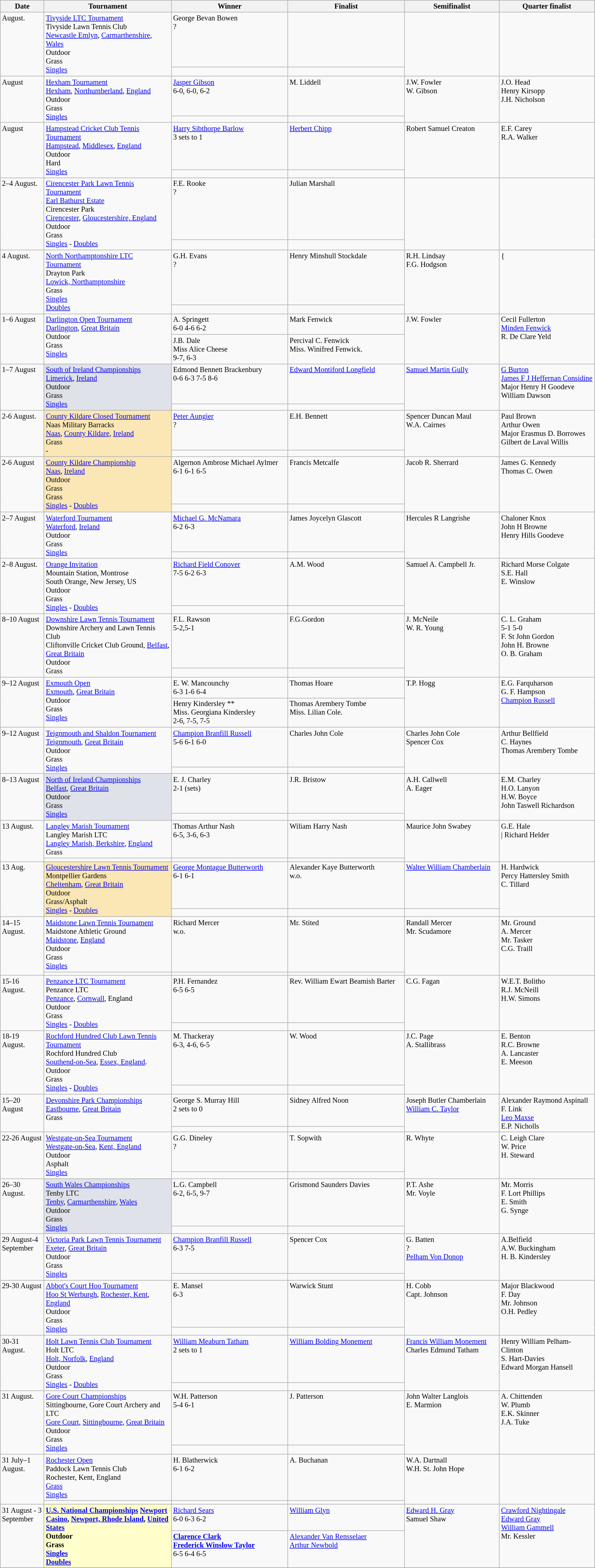<table class="wikitable" style="font-size:85%;">
<tr>
<th width="75">Date</th>
<th width="230">Tournament</th>
<th width="210">Winner</th>
<th width="210">Finalist</th>
<th width="170">Semifinalist</th>
<th width="170">Quarter finalist</th>
</tr>
<tr valign=top>
<td rowspan=2>August.</td>
<td rowspan=2><a href='#'>Tivyside LTC Tournament</a> <br> Tivyside Lawn Tennis Club<br><a href='#'>Newcastle Emlyn</a>, <a href='#'>Carmarthenshire</a>, <a href='#'>Wales</a><br>Outdoor<br>Grass<br><a href='#'>Singles</a></td>
<td> George Bevan Bowen<br>?</td>
<td></td>
<td rowspan=2></td>
<td rowspan=2></td>
</tr>
<tr valign=top>
<td></td>
<td></td>
</tr>
<tr valign=top>
<td rowspan=2>August</td>
<td rowspan=2><a href='#'>Hexham Tournament</a> <br><a href='#'>Hexham</a>, <a href='#'>Northumberland</a>, <a href='#'>England</a><br>Outdoor<br>Grass<br><a href='#'>Singles</a></td>
<td> <a href='#'>Jasper Gibson</a><br>6-0, 6-0, 6-2</td>
<td> M. Liddell<br></td>
<td rowspan=2> J.W. Fowler <br> W. Gibson <br></td>
<td rowspan=2> J.O. Head <br> Henry Kirsopp <br> J.H. Nicholson <br></td>
</tr>
<tr valign=top>
<td></td>
<td></td>
</tr>
<tr valign=top>
<td rowspan=2>August</td>
<td rowspan=2><a href='#'>Hampstead Cricket Club Tennis Tournament</a> <br><a href='#'>Hampstead</a>, <a href='#'>Middlesex</a>, <a href='#'>England</a><br>Outdoor<br>Hard<br><a href='#'>Singles</a></td>
<td> <a href='#'>Harry Sibthorpe Barlow</a><br>3 sets to 1</td>
<td> <a href='#'>Herbert Chipp</a><br></td>
<td rowspan=2> Robert Samuel Creaton<br></td>
<td rowspan=2> E.F. Carey <br> R.A. Walker <br></td>
</tr>
<tr valign=top>
<td></td>
<td></td>
</tr>
<tr valign=top>
<td rowspan=2>2–4 August.</td>
<td rowspan=2><a href='#'>Cirencester Park Lawn Tennis Tournament</a><br><a href='#'>Earl Bathurst Estate</a><br>Cirencester Park<br><a href='#'>Cirencester</a>, <a href='#'>Gloucestershire, England</a><br>Outdoor<br>Grass<br><a href='#'>Singles</a> - <a href='#'>Doubles</a></td>
<td> F.E. Rooke<br>?</td>
<td> Julian Marshall</td>
<td rowspan=2></td>
</tr>
<tr valign=top>
<td></td>
<td></td>
</tr>
<tr valign=top>
<td rowspan=2>4 August.</td>
<td rowspan=2><a href='#'>North Northamptonshire LTC Tournament</a><br> Drayton Park<br><a href='#'>Lowick, Northamptonshire</a><br>Grass<br><a href='#'>Singles</a> <br><a href='#'>Doubles</a></td>
<td> G.H. Evans<br>?</td>
<td> Henry Minshull Stockdale</td>
<td rowspan=2> R.H. Lindsay<br> F.G. Hodgson</td>
<td rowspan=2>{</td>
</tr>
<tr valign=top>
<td></td>
<td></td>
</tr>
<tr valign=top>
<td rowspan=2>1–6 August</td>
<td rowspan=2><a href='#'>Darlington Open Tournament</a> <br> <a href='#'>Darlington</a>, <a href='#'>Great Britain</a><br>Outdoor<br>Grass<br><a href='#'>Singles</a></td>
<td> A. Springett<br>6-0 4-6 6-2</td>
<td> Mark Fenwick <br></td>
<td rowspan=2>J.W. Fowler <br></td>
<td rowspan=2> Cecil Fullerton <br> <a href='#'>Minden Fenwick</a> <br> R. De Clare Yeld <br></td>
</tr>
<tr valign=top>
<td> J.B. Dale<br> Miss Alice Cheese<br> 9-7, 6-3</td>
<td> Percival C. Fenwick<br> Miss. Winifred Fenwick.</td>
</tr>
<tr valign=top>
<td rowspan=2>1–7 August</td>
<td style="background:#dfe2e9" rowspan=2><a href='#'>South of Ireland Championships</a><br><a href='#'>Limerick</a>, <a href='#'>Ireland</a><br>Outdoor<br>Grass<br><a href='#'>Singles</a></td>
<td> Edmond Bennett Brackenbury<br>0-6 6-3 7-5 8-6</td>
<td> <a href='#'>Edward Montiford Longfield</a></td>
<td rowspan=2> <a href='#'>Samuel Martin Gully</a></td>
<td rowspan=2> <a href='#'>G Burton</a><br> <a href='#'>James F J Heffernan Considine</a><br> Major Henry H Goodeve<br> William Dawson</td>
</tr>
<tr valign=top>
<td></td>
<td></td>
</tr>
<tr valign=top>
<td rowspan=2>2-6 August.</td>
<td style="background:#fae7b5" rowspan=2><a href='#'>County Kildare Closed Tournament</a><br>Naas Military Barracks<br><a href='#'>Naas</a>, <a href='#'>County Kildare</a>, <a href='#'>Ireland</a><br>Grass<br> -</td>
<td> <a href='#'>Peter Aungier</a><br>?</td>
<td>  E.H. Bennett</td>
<td rowspan=2> Spencer Duncan Maul<br> W.A. Cairnes</td>
<td rowspan=2> Paul Brown<br> Arthur Owen<br> Major Erasmus D. Borrowes<br> Gilbert de Laval Willis</td>
</tr>
<tr valign=top>
<td></td>
<td></td>
</tr>
<tr valign=top>
<td rowspan=2>2-6 August</td>
<td style="background:#fae7b5"  rowspan=2><a href='#'>County Kildare Championship</a><br> <a href='#'>Naas</a>, <a href='#'>Ireland</a><br>Outdoor<br>Grass<br>Grass<br><a href='#'>Singles</a> - <a href='#'>Doubles</a></td>
<td>  Algernon Ambrose Michael Aylmer<br>6-1 6-1 6-5</td>
<td>  Francis Metcalfe</td>
<td rowspan=2> Jacob R. Sherrard</td>
<td rowspan=2> James G. Kennedy<br> Thomas C. Owen</td>
</tr>
<tr valign=top>
<td></td>
<td></td>
</tr>
<tr valign=top>
<td rowspan=2>2–7 August</td>
<td rowspan=2><a href='#'>Waterford Tournament</a> <br> <a href='#'>Waterford</a>, <a href='#'>Ireland</a><br>Outdoor<br>Grass<br><a href='#'>Singles</a></td>
<td> <a href='#'>Michael G. McNamara</a><br>6-2 6-3</td>
<td> James Joycelyn Glascott <br></td>
<td rowspan=2> Hercules R Langrishe</td>
<td rowspan=2> Chaloner Knox<br> John H Browne<br> Henry Hills Goodeve</td>
</tr>
<tr valign=top>
<td></td>
<td></td>
</tr>
<tr valign=top>
<td rowspan=2>2–8 August.</td>
<td rowspan=2><a href='#'>Orange Invitation</a><br>Mountain Station, Montrose<br>South Orange, New Jersey, US<br>Outdoor<br>Grass<br> <a href='#'>Singles</a> - <a href='#'>Doubles</a></td>
<td> <a href='#'>Richard Field Conover</a><br>7-5 6-2 6-3</td>
<td> A.M. Wood</td>
<td rowspan=2> Samuel A. Campbell Jr.</td>
<td rowspan=2> Richard Morse Colgate<br> S.E. Hall<br> E. Winslow</td>
</tr>
<tr valign=top>
<td></td>
<td></td>
</tr>
<tr valign=top>
<td rowspan=2>8–10 August</td>
<td rowspan=2><a href='#'>Downshire Lawn Tennis Tournament</a> <br>Downshire Archery and Lawn Tennis Club<br> Cliftonville Cricket Club Ground, <a href='#'>Belfast</a>, <a href='#'>Great Britain</a><br>Outdoor<br>Grass<br></td>
<td> F.L. Rawson<br>5-2,5-1</td>
<td>F.G.Gordon <br></td>
<td rowspan=2> J. McNeile <br> W. R. Young</td>
<td rowspan=2> C. L. Graham <br>5-1 5-0<br> F. St John Gordon <br> John H. Browne  <br> O. B. Graham</td>
</tr>
<tr valign=top>
<td></td>
<td></td>
</tr>
<tr valign=top>
<td rowspan=2>9–12 August</td>
<td rowspan=2><a href='#'>Exmouth Open</a> <br><a href='#'>Exmouth</a>, <a href='#'>Great Britain</a><br>Outdoor<br>Grass<br><a href='#'>Singles</a></td>
<td> E. W. Mancounchy<br>6-3 1-6 6-4</td>
<td> Thomas Hoare <br></td>
<td rowspan=2> T.P. Hogg</td>
<td rowspan=2> E.G. Farquharson <br> G. F. Hampson <br> <a href='#'>Champion Russell</a></td>
</tr>
<tr valign=top>
<td> Henry Kindersley ** <br> Miss. Georgiana Kindersley<br>2-6, 7-5, 7-5</td>
<td> Thomas Arembery Tombe<br> Miss. Lilian Cole.</td>
</tr>
<tr valign=top>
<td rowspan=2>9–12 August</td>
<td rowspan=2><a href='#'>Teignmouth and Shaldon Tournament</a> <br><a href='#'>Teignmouth</a>, <a href='#'>Great Britain</a><br>Outdoor<br>Grass<br><a href='#'>Singles</a></td>
<td> <a href='#'>Champion Branfill Russell</a> <br>5-6 6-1 6-0</td>
<td> Charles John Cole <br></td>
<td rowspan=2> Charles John Cole<br>  Spencer Cox</td>
<td rowspan=2> Arthur Bellfield <br> C. Haynes <br> Thomas Arembery Tombe</td>
</tr>
<tr valign=top>
<td></td>
<td></td>
</tr>
<tr valign=top>
<td rowspan=2>8–13 August</td>
<td style="background:#dfe2e9" rowspan=2><a href='#'>North of Ireland Championships</a> <br> <a href='#'>Belfast</a>, <a href='#'>Great Britain</a><br>Outdoor<br>Grass<br><a href='#'>Singles</a></td>
<td> E. J. Charley <br>2-1 (sets)</td>
<td> J.R. Bristow <br></td>
<td rowspan=2> A.H. Callwell <br>  A. Eager</td>
<td rowspan=2> E.M. Charley <br> H.O. Lanyon <br> H.W. Boyce<br> John Taswell Richardson</td>
</tr>
<tr valign=top>
<td></td>
<td></td>
</tr>
<tr valign=top>
<td rowspan=2>13 August.</td>
<td><a href='#'>Langley Marish Tournament</a><br>Langley Marish LTC<br> <a href='#'>Langley Marish, Berkshire</a>, <a href='#'>England</a><br>Grass<br></td>
<td> Thomas Arthur Nash<br>6-5, 3-6, 6-3</td>
<td> Wiliam Harry Nash</td>
<td rowspan=2> Maurice John Swabey</td>
<td rowspan=2> G.E. Hale<br>| Richard Helder<br></td>
</tr>
<tr valign=top>
<td></td>
<td></td>
</tr>
<tr valign=top>
<td rowspan=2>13 Aug.</td>
<td style="background:#fae7b5" rowspan=2><a href='#'>Gloucestershire Lawn Tennis Tournament</a><br>Montpellier Gardens<br><a href='#'>Cheltenham</a>, <a href='#'>Great Britain</a><br>Outdoor<br>Grass/Asphalt<br><a href='#'>Singles</a> - <a href='#'>Doubles</a></td>
<td> <a href='#'>George Montague Butterworth</a><br>6-1 6-1</td>
<td> Alexander Kaye Butterworth<br>w.o.</td>
<td> <a href='#'>Walter William Chamberlain</a></td>
<td rowspan=2> H. Hardwick<br> Percy Hattersley Smith<br>  C. Tillard</td>
</tr>
<tr valign=top>
<td></td>
<td></td>
</tr>
<tr valign=top>
<td rowspan=2>14–15 August.</td>
<td><a href='#'>Maidstone Lawn Tennis Tournament</a> <br>Maidstone Athletic Ground<br> <a href='#'>Maidstone</a>, <a href='#'>England</a><br>Outdoor<br>Grass<br><a href='#'>Singles</a></td>
<td> Richard Mercer <br>w.o.</td>
<td> Mr. Stited</td>
<td rowspan=2> Randall Mercer<br> Mr. Scudamore</td>
<td rowspan=2> Mr. Ground<br> A. Mercer<br> Mr. Tasker<br> C.G. Traill<br></td>
</tr>
<tr valign=top>
<td></td>
<td></td>
</tr>
<tr valign=top>
<td rowspan=2>15-16 August.</td>
<td rowspan=2><a href='#'>Penzance LTC Tournament</a><br>Penzance LTC<br><a href='#'>Penzance</a>, <a href='#'>Cornwall</a>, England<br>Outdoor<br>Grass<br><a href='#'>Singles</a> - <a href='#'>Doubles</a></td>
<td>  P.H. Fernandez<br>6-5 6-5</td>
<td> Rev. William Ewart Beamish Barter</td>
<td rowspan=2> C.G. Fagan<br></td>
<td rowspan=2> W.E.T. Bolitho<br> R.J. McNeill<br> H.W. Simons</td>
</tr>
<tr valign=top>
<td></td>
<td></td>
</tr>
<tr valign=top>
<td rowspan=2>18-19 August.</td>
<td rowspan=2><a href='#'>Rochford Hundred Club Lawn Tennis Tournament</a><br>Rochford Hundred Club<br><a href='#'>Southend-on-Sea</a>, <a href='#'>Essex, England</a>.<br>Outdoor<br>Grass<br><a href='#'>Singles</a> - <a href='#'>Doubles</a></td>
<td> M. Thackeray<br>6-3, 4-6, 6-5</td>
<td> W. Wood</td>
<td rowspan=2> J.C. Page<br> A. Stallibrass</td>
<td rowspan=2> E. Benton<br> R.C. Browne<br> A. Lancaster<br> E. Meeson</td>
</tr>
<tr valign=top>
<td></td>
<td></td>
</tr>
<tr valign=top>
<td rowspan=2>15–20 August</td>
<td rowspan=2><a href='#'>Devonshire Park Championships</a><br> <a href='#'>Eastbourne</a>, <a href='#'>Great Britain</a><br>Grass<br></td>
<td> George S. Murray Hill<br>2 sets to 0</td>
<td> Sidney Alfred Noon</td>
<td rowspan=2> Joseph Butler Chamberlain <br> <a href='#'>William C. Taylor</a></td>
<td rowspan=2> Alexander Raymond Aspinall<br> F. Link<br> <a href='#'>Leo Maxse</a><br> E.P. Nicholls</td>
</tr>
<tr valign=top>
<td></td>
<td></td>
</tr>
<tr valign=top>
<td rowspan=2>22-26 August</td>
<td rowspan=2><a href='#'>Westgate-on-Sea Tournament</a> <br><a href='#'>Westgate-on-Sea</a>, <a href='#'>Kent, England</a><br>Outdoor<br>Asphalt<br><a href='#'>Singles</a></td>
<td> G.G. Dineley<br>?</td>
<td> T. Sopwith<br></td>
<td rowspan=2> R. Whyte <br></td>
<td rowspan=2> C. Leigh Clare <br> W. Price <br> H. Steward</td>
</tr>
<tr valign=top>
<td></td>
<td></td>
</tr>
<tr valign=top>
<td rowspan=2>26–30 August.</td>
<td style="background:#dfe2e9" rowspan=2><a href='#'>South Wales Championships</a> <br>Tenby LTC<br><a href='#'>Tenby</a>, <a href='#'>Carmarthenshire</a>, <a href='#'>Wales</a><br>Outdoor<br>Grass<br><a href='#'>Singles</a></td>
<td>  L.G. Campbell <br>6-2, 6-5, 9-7</td>
<td> Grismond Saunders Davies <br></td>
<td rowspan=2> P.T. Ashe <br> Mr. Voyle <br></td>
<td rowspan=2> Mr. Morris <br> F. Lort Phillips <br> E. Smith  <br> G. Synge<br></td>
</tr>
<tr valign=top>
<td></td>
<td></td>
</tr>
<tr valign=top>
<td rowspan=2>29 August-4 September</td>
<td rowspan=2><a href='#'>Victoria Park Lawn Tennis Tournament</a> <br> <a href='#'>Exeter</a>, <a href='#'>Great Britain</a><br>Outdoor<br>Grass<br><a href='#'>Singles</a></td>
<td> <a href='#'>Champion Branfill Russell</a><br>6-3 7-5</td>
<td> Spencer Cox<br></td>
<td rowspan=2> G. Batten  <br>? <br>  <a href='#'>Pelham Von Donop</a></td>
<td rowspan=2> A.Belfield <br> A.W. Buckingham  <br> H. B. Kindersley</td>
</tr>
<tr valign=top>
<td></td>
<td></td>
</tr>
<tr valign=top>
<td rowspan=2>29-30 August</td>
<td rowspan=2><a href='#'>Abbot's Court Hoo Tournament</a> <br><a href='#'>Hoo St Werburgh</a>, <a href='#'>Rochester, Kent</a>, <a href='#'>England</a><br>Outdoor<br>Grass<br><a href='#'>Singles</a></td>
<td> E. Mansel<br>6-3</td>
<td> Warwick Stunt<br></td>
<td rowspan=2> H. Cobb <br>  Capt. Johnson</td>
<td rowspan=2> Major Blackwood <br>  F. Day<br>  Mr. Johnson<br>  O.H. Pedley</td>
</tr>
<tr valign=top>
<td></td>
<td></td>
</tr>
<tr valign=top>
<td rowspan=2>30-31 August.</td>
<td rowspan=2><a href='#'>Holt Lawn Tennis Club Tournament</a><br>Holt LTC<br><a href='#'>Holt, Norfolk</a>, <a href='#'>England</a><br>Outdoor<br>Grass<br><a href='#'>Singles</a> - <a href='#'>Doubles</a></td>
<td> <a href='#'>William Meaburn Tatham</a><br>2 sets to 1</td>
<td>  <a href='#'>William Bolding Monement</a></td>
<td rowspan=2>  <a href='#'>Francis William Monement</a><br>  Charles Edmund Tatham</td>
<td rowspan=2>  Henry William Pelham-Clinton <br>  S. Hart-Davies <br>  Edward Morgan Hansell</td>
</tr>
<tr valign=top>
<td></td>
<td></td>
</tr>
<tr valign=top>
<td rowspan=2>31 August.</td>
<td rowspan=2><a href='#'>Gore Court Championships</a> <br>Sittingbourne, Gore Court Archery and LTC<br><a href='#'>Gore Court</a>, <a href='#'>Sittingbourne</a>, <a href='#'>Great Britain</a><br>Outdoor<br>Grass<br><a href='#'>Singles</a></td>
<td> W.H. Patterson<br>5-4 6-1</td>
<td> J. Patterson</td>
<td rowspan=2> John Walter Langlois <br>  E. Marmion</td>
<td rowspan=2>  A. Chittenden<br>  W. Plumb<br>  E.K. Skinner<br>  J.A. Tuke<br></td>
</tr>
<tr valign=top>
<td></td>
<td></td>
</tr>
<tr valign=top>
<td rowspan=2>31 July–1 August.</td>
<td><a href='#'>Rochester Open</a><br>Paddock Lawn Tennis Club<br>Rochester, Kent, England<br><a href='#'>Grass</a> <br><a href='#'>Singles</a></td>
<td>  H. Blatherwick<br> 6-1 6-2</td>
<td> A. Buchanan</td>
<td rowspan=2> W.A. Dartnall<br> W.H. St. John Hope</td>
<td rowspan=2></td>
</tr>
<tr valign=top>
<td></td>
<td></td>
</tr>
<tr valign=top>
<td rowspan=2>31 August - 3 September</td>
<td style="background:#ffc" rowspan=2><strong><a href='#'>U.S. National Championships</a> <a href='#'>Newport Casino</a>, <a href='#'>Newport, Rhode Island</a>, <a href='#'>United States</a><br>Outdoor<br>Grass<br><a href='#'>Singles</a><br><a href='#'>Doubles</a></strong></td>
<td> <a href='#'>Richard Sears</a> <br>6-0 6-3 6-2</td>
<td> <a href='#'>William Glyn</a></td>
<td rowspan=2> <a href='#'>Edward H. Gray</a><br> Samuel Shaw</td>
<td rowspan=2> <a href='#'>Crawford Nightingale</a><br> <a href='#'>Edward Gray</a><br> <a href='#'>William Gammell</a><br> Mr. Kessler</td>
</tr>
<tr valign=top>
<td><strong> <a href='#'>Clarence Clark</a><br><a href='#'>Frederick Winslow Taylor</a></strong><br>6-5 6-4 6-5</td>
<td> <a href='#'>Alexander Van Rensselaer</a><br> <a href='#'>Arthur Newbold</a></td>
</tr>
<tr valign=top>
</tr>
</table>
